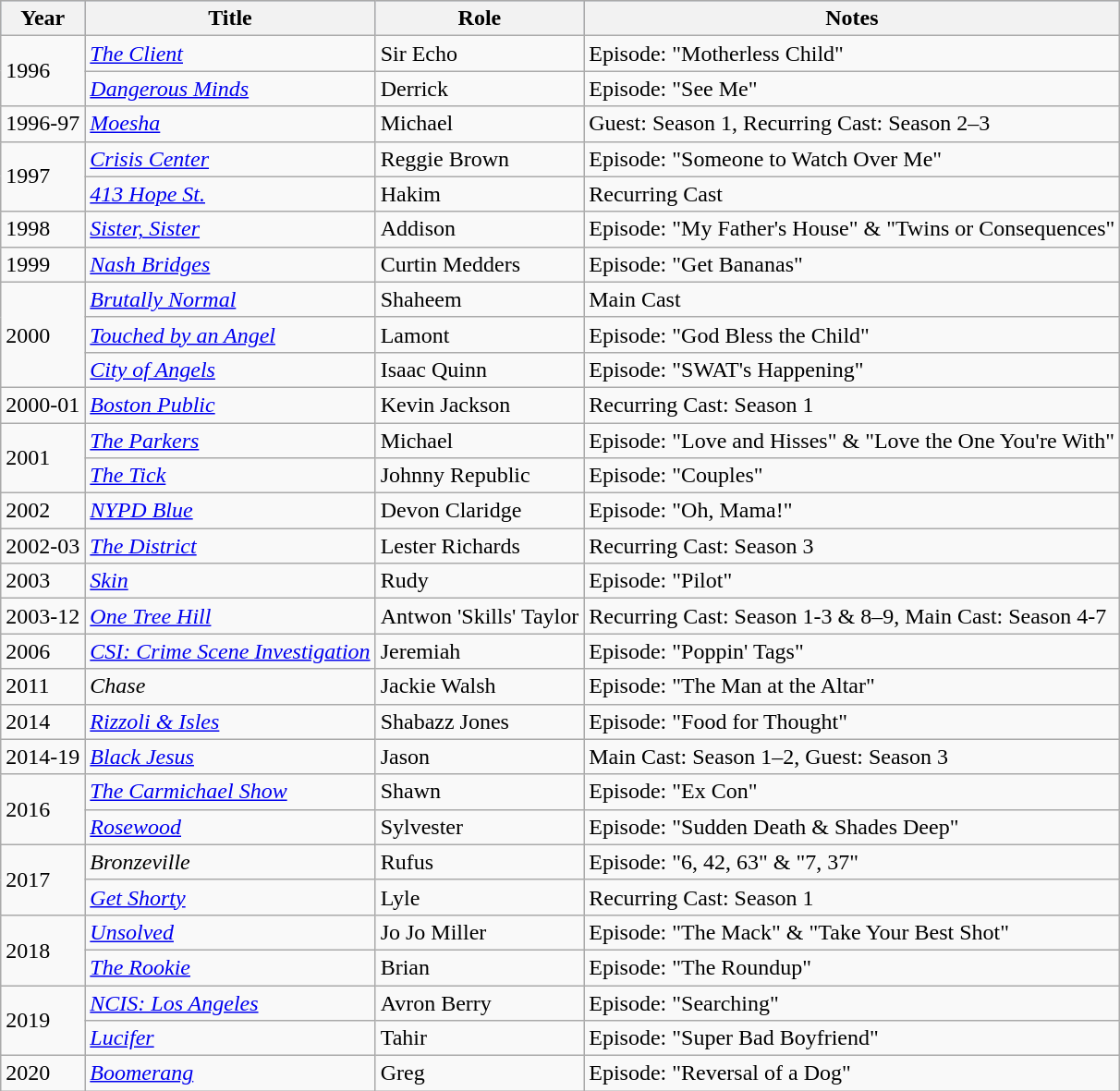<table class="wikitable">
<tr style="background:#b0c4de; text-align:center;">
<th>Year</th>
<th>Title</th>
<th>Role</th>
<th>Notes</th>
</tr>
<tr>
<td rowspan=2>1996</td>
<td><em><a href='#'>The Client</a></em></td>
<td>Sir Echo</td>
<td>Episode: "Motherless Child"</td>
</tr>
<tr>
<td><em><a href='#'>Dangerous Minds</a></em></td>
<td>Derrick</td>
<td>Episode: "See Me"</td>
</tr>
<tr>
<td>1996-97</td>
<td><em><a href='#'>Moesha</a></em></td>
<td>Michael</td>
<td>Guest: Season 1, Recurring Cast: Season 2–3</td>
</tr>
<tr>
<td rowspan=2>1997</td>
<td><em><a href='#'>Crisis Center</a></em></td>
<td>Reggie Brown</td>
<td>Episode: "Someone to Watch Over Me"</td>
</tr>
<tr>
<td><em><a href='#'>413 Hope St.</a></em></td>
<td>Hakim</td>
<td>Recurring Cast</td>
</tr>
<tr>
<td>1998</td>
<td><em><a href='#'>Sister, Sister</a></em></td>
<td>Addison</td>
<td>Episode: "My Father's House" & "Twins or Consequences"</td>
</tr>
<tr>
<td>1999</td>
<td><em><a href='#'>Nash Bridges</a></em></td>
<td>Curtin Medders</td>
<td>Episode: "Get Bananas"</td>
</tr>
<tr>
<td rowspan=3>2000</td>
<td><em><a href='#'>Brutally Normal</a></em></td>
<td>Shaheem</td>
<td>Main Cast</td>
</tr>
<tr>
<td><em><a href='#'>Touched by an Angel</a></em></td>
<td>Lamont</td>
<td>Episode: "God Bless the Child"</td>
</tr>
<tr>
<td><em><a href='#'>City of Angels</a></em></td>
<td>Isaac Quinn</td>
<td>Episode: "SWAT's Happening"</td>
</tr>
<tr>
<td>2000-01</td>
<td><em><a href='#'>Boston Public</a></em></td>
<td>Kevin Jackson</td>
<td>Recurring Cast: Season 1</td>
</tr>
<tr>
<td rowspan=2>2001</td>
<td><em><a href='#'>The Parkers</a></em></td>
<td>Michael</td>
<td>Episode: "Love and Hisses" & "Love the One You're With"</td>
</tr>
<tr>
<td><em><a href='#'>The Tick</a></em></td>
<td>Johnny Republic</td>
<td>Episode: "Couples"</td>
</tr>
<tr>
<td>2002</td>
<td><em><a href='#'>NYPD Blue</a></em></td>
<td>Devon Claridge</td>
<td>Episode: "Oh, Mama!"</td>
</tr>
<tr>
<td>2002-03</td>
<td><em><a href='#'>The District</a></em></td>
<td>Lester Richards</td>
<td>Recurring Cast: Season 3</td>
</tr>
<tr>
<td>2003</td>
<td><em><a href='#'>Skin</a></em></td>
<td>Rudy</td>
<td>Episode: "Pilot"</td>
</tr>
<tr>
<td>2003-12</td>
<td><em><a href='#'>One Tree Hill</a></em></td>
<td>Antwon 'Skills' Taylor</td>
<td>Recurring Cast: Season 1-3 & 8–9, Main Cast: Season 4-7</td>
</tr>
<tr>
<td>2006</td>
<td><em><a href='#'>CSI: Crime Scene Investigation</a></em></td>
<td>Jeremiah</td>
<td>Episode: "Poppin' Tags"</td>
</tr>
<tr>
<td>2011</td>
<td><em>Chase</em></td>
<td>Jackie Walsh</td>
<td>Episode: "The Man at the Altar"</td>
</tr>
<tr>
<td>2014</td>
<td><em><a href='#'>Rizzoli & Isles</a></em></td>
<td>Shabazz Jones</td>
<td>Episode: "Food for Thought"</td>
</tr>
<tr>
<td>2014-19</td>
<td><em><a href='#'>Black Jesus</a></em></td>
<td>Jason</td>
<td>Main Cast: Season 1–2, Guest: Season 3</td>
</tr>
<tr>
<td rowspan=2>2016</td>
<td><em><a href='#'>The Carmichael Show</a></em></td>
<td>Shawn</td>
<td>Episode: "Ex Con"</td>
</tr>
<tr>
<td><em><a href='#'>Rosewood</a></em></td>
<td>Sylvester</td>
<td>Episode: "Sudden Death & Shades Deep"</td>
</tr>
<tr>
<td rowspan=2>2017</td>
<td><em>Bronzeville</em></td>
<td>Rufus</td>
<td>Episode: "6, 42, 63" & "7, 37"</td>
</tr>
<tr>
<td><em><a href='#'>Get Shorty</a></em></td>
<td>Lyle</td>
<td>Recurring Cast: Season 1</td>
</tr>
<tr>
<td rowspan=2>2018</td>
<td><em><a href='#'>Unsolved</a></em></td>
<td>Jo Jo Miller</td>
<td>Episode: "The Mack" & "Take Your Best Shot"</td>
</tr>
<tr>
<td><em><a href='#'>The Rookie</a></em></td>
<td>Brian</td>
<td>Episode: "The Roundup"</td>
</tr>
<tr>
<td rowspan=2>2019</td>
<td><em><a href='#'>NCIS: Los Angeles</a></em></td>
<td>Avron Berry</td>
<td>Episode: "Searching"</td>
</tr>
<tr>
<td><em><a href='#'>Lucifer</a></em></td>
<td>Tahir</td>
<td>Episode: "Super Bad Boyfriend"</td>
</tr>
<tr>
<td>2020</td>
<td><em><a href='#'>Boomerang</a></em></td>
<td>Greg</td>
<td>Episode: "Reversal of a Dog"</td>
</tr>
</table>
